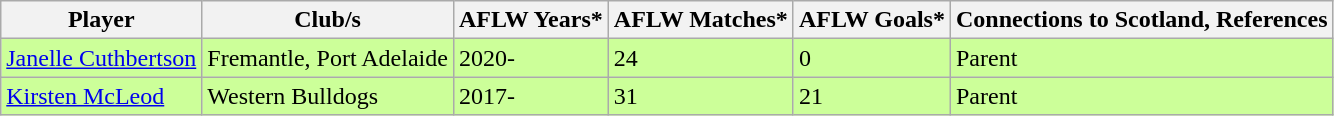<table class="wikitable sortable">
<tr>
<th>Player</th>
<th>Club/s</th>
<th>AFLW Years*</th>
<th>AFLW Matches*</th>
<th>AFLW Goals*</th>
<th>Connections to Scotland, References</th>
</tr>
<tr bgcolor="#CCFF99">
<td><a href='#'>Janelle Cuthbertson</a></td>
<td>Fremantle, Port Adelaide</td>
<td>2020-</td>
<td>24</td>
<td>0</td>
<td>Parent</td>
</tr>
<tr bgcolor="#CCFF99">
<td><a href='#'>Kirsten McLeod</a></td>
<td>Western Bulldogs</td>
<td>2017-</td>
<td>31</td>
<td>21</td>
<td>Parent</td>
</tr>
</table>
